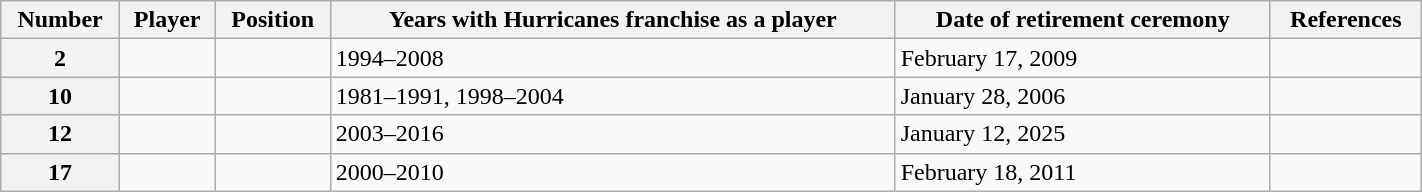<table class="wikitable sortable" width="75%">
<tr>
<th scope="col">Number</th>
<th scope="col">Player</th>
<th scope="col">Position</th>
<th scope="col">Years with Hurricanes franchise as a player</th>
<th scope="col">Date of retirement ceremony</th>
<th scope="col" class="unsortable">References</th>
</tr>
<tr>
<th scope="row">2</th>
<td></td>
<td></td>
<td>1994–2008</td>
<td>February 17, 2009</td>
<td></td>
</tr>
<tr>
<th scope="row">10</th>
<td></td>
<td></td>
<td>1981–1991, 1998–2004</td>
<td>January 28, 2006</td>
<td></td>
</tr>
<tr>
<th scope="row">12</th>
<td></td>
<td></td>
<td>2003–2016</td>
<td>January 12, 2025</td>
<td></td>
</tr>
<tr>
<th scope="row">17</th>
<td></td>
<td></td>
<td>2000–2010</td>
<td>February 18, 2011</td>
<td></td>
</tr>
</table>
